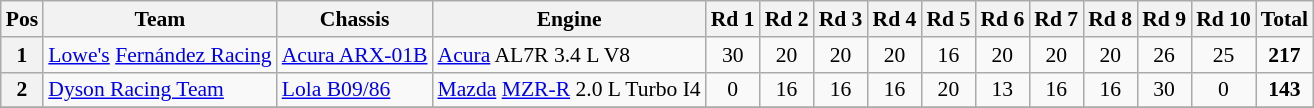<table class="wikitable" style="font-size: 90%;">
<tr>
<th>Pos</th>
<th>Team</th>
<th>Chassis</th>
<th>Engine</th>
<th>Rd 1</th>
<th>Rd 2</th>
<th>Rd 3</th>
<th>Rd 4</th>
<th>Rd 5</th>
<th>Rd 6</th>
<th>Rd 7</th>
<th>Rd 8</th>
<th>Rd 9</th>
<th>Rd 10</th>
<th>Total</th>
</tr>
<tr>
<th>1</th>
<td> <a href='#'>Lowe's</a> <a href='#'>Fernández Racing</a></td>
<td><a href='#'>Acura ARX-01B</a></td>
<td><a href='#'>Acura</a> AL7R 3.4 L V8</td>
<td align="center">30</td>
<td align="center">20</td>
<td align="center">20</td>
<td align="center">20</td>
<td align="center">16</td>
<td align="center">20</td>
<td align="center">20</td>
<td align="center">20</td>
<td align="center">26</td>
<td align="center">25</td>
<td align="center"><strong>217</strong></td>
</tr>
<tr>
<th>2</th>
<td> <a href='#'>Dyson Racing Team</a></td>
<td><a href='#'>Lola B09/86</a></td>
<td><a href='#'>Mazda</a> <a href='#'>MZR-R</a> 2.0 L Turbo I4</td>
<td align="center">0</td>
<td align="center">16</td>
<td align="center">16</td>
<td align="center">16</td>
<td align="center">20</td>
<td align="center">13</td>
<td align="center">16</td>
<td align="center">16</td>
<td align="center">30</td>
<td align="center">0</td>
<td align="center"><strong>143</strong></td>
</tr>
<tr>
</tr>
</table>
